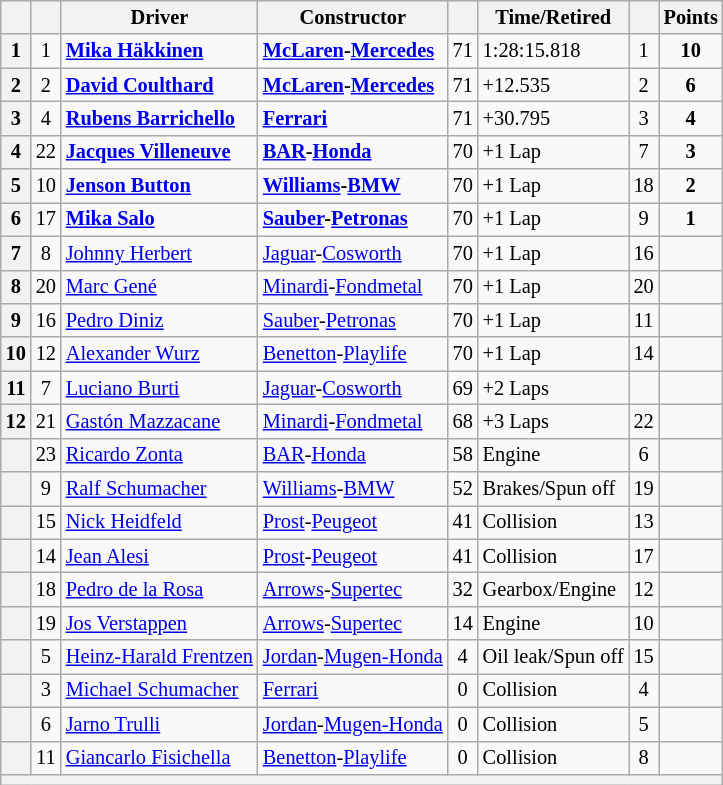<table class="wikitable sortable" style="font-size: 85%;">
<tr>
<th scope="col"></th>
<th scope="col"></th>
<th scope="col">Driver</th>
<th scope="col">Constructor</th>
<th scope="col" class="unsortable"></th>
<th scope="col" class="unsortable">Time/Retired</th>
<th scope="col"></th>
<th scope="col">Points</th>
</tr>
<tr>
<th scope="row">1</th>
<td align="center">1</td>
<td data-sort-value="HAK"> <strong><a href='#'>Mika Häkkinen</a></strong></td>
<td><strong><a href='#'>McLaren</a>-<a href='#'>Mercedes</a></strong></td>
<td align="center">71</td>
<td>1:28:15.818</td>
<td align="center">1</td>
<td align="center"><strong>10</strong></td>
</tr>
<tr>
<th scope="row">2</th>
<td align="center">2</td>
<td data-sort-value="COU"> <strong><a href='#'>David Coulthard</a></strong></td>
<td><strong><a href='#'>McLaren</a>-<a href='#'>Mercedes</a></strong></td>
<td align="center">71</td>
<td>+12.535</td>
<td align="center">2</td>
<td align="center"><strong>6</strong></td>
</tr>
<tr>
<th scope="row">3</th>
<td align="center">4</td>
<td data-sort-value="BAR"> <strong><a href='#'>Rubens Barrichello</a></strong></td>
<td><strong><a href='#'>Ferrari</a></strong></td>
<td align="center">71</td>
<td>+30.795</td>
<td align="center">3</td>
<td align="center"><strong>4</strong></td>
</tr>
<tr>
<th scope="row">4</th>
<td align="center">22</td>
<td data-sort-value="VIL"> <strong><a href='#'>Jacques Villeneuve</a></strong></td>
<td><strong><a href='#'>BAR</a>-<a href='#'>Honda</a></strong></td>
<td align="center">70</td>
<td>+1 Lap</td>
<td align="center">7</td>
<td align="center"><strong>3</strong></td>
</tr>
<tr>
<th scope="row">5</th>
<td align="center">10</td>
<td data-sort-value="BUT"> <strong><a href='#'>Jenson Button</a></strong></td>
<td><strong><a href='#'>Williams</a>-<a href='#'>BMW</a></strong></td>
<td align="center">70</td>
<td>+1 Lap</td>
<td align="center">18</td>
<td align="center"><strong>2</strong></td>
</tr>
<tr>
<th scope="row">6</th>
<td align="center">17</td>
<td data-sort-value="SAL"> <strong><a href='#'>Mika Salo</a></strong></td>
<td><strong><a href='#'>Sauber</a>-<a href='#'>Petronas</a></strong></td>
<td align="center">70</td>
<td>+1 Lap</td>
<td align="center">9</td>
<td align="center"><strong>1</strong></td>
</tr>
<tr>
<th scope="row">7</th>
<td align="center">8</td>
<td data-sort-value="HER"> <a href='#'>Johnny Herbert</a></td>
<td><a href='#'>Jaguar</a>-<a href='#'>Cosworth</a></td>
<td align="center">70</td>
<td>+1 Lap</td>
<td align="center">16</td>
<td> </td>
</tr>
<tr>
<th scope="row">8</th>
<td align="center">20</td>
<td data-sort-value="GEN"> <a href='#'>Marc Gené</a></td>
<td><a href='#'>Minardi</a>-<a href='#'>Fondmetal</a></td>
<td align="center">70</td>
<td>+1 Lap</td>
<td align="center">20</td>
<td> </td>
</tr>
<tr>
<th scope="row">9</th>
<td align="center">16</td>
<td data-sort-value="DIN"> <a href='#'>Pedro Diniz</a></td>
<td><a href='#'>Sauber</a>-<a href='#'>Petronas</a></td>
<td align="center">70</td>
<td>+1 Lap</td>
<td align="center">11</td>
<td> </td>
</tr>
<tr>
<th scope="row">10</th>
<td align="center">12</td>
<td data-sort-value="WUR"> <a href='#'>Alexander Wurz</a></td>
<td><a href='#'>Benetton</a>-<a href='#'>Playlife</a></td>
<td align="center">70</td>
<td>+1 Lap</td>
<td align="center">14</td>
<td> </td>
</tr>
<tr>
<th scope="row">11</th>
<td align="center">7</td>
<td data-sort-value="BUR"> <a href='#'>Luciano Burti</a></td>
<td><a href='#'>Jaguar</a>-<a href='#'>Cosworth</a></td>
<td align="center">69</td>
<td>+2 Laps</td>
<td align="center"></td>
<td> </td>
</tr>
<tr>
<th scope="row">12</th>
<td align="center">21</td>
<td data-sort-value="MAZ"> <a href='#'>Gastón Mazzacane</a></td>
<td><a href='#'>Minardi</a>-<a href='#'>Fondmetal</a></td>
<td align="center">68</td>
<td>+3 Laps</td>
<td align="center">22</td>
<td> </td>
</tr>
<tr>
<th scope="row" data-sort-value="13"></th>
<td align="center">23</td>
<td data-sort-value="ZON"> <a href='#'>Ricardo Zonta</a></td>
<td><a href='#'>BAR</a>-<a href='#'>Honda</a></td>
<td align="center">58</td>
<td>Engine</td>
<td align="center">6</td>
<td> </td>
</tr>
<tr>
<th scope="row" data-sort-value="14"></th>
<td align="center">9</td>
<td data-sort-value="SCH""> <a href='#'>Ralf Schumacher</a></td>
<td><a href='#'>Williams</a>-<a href='#'>BMW</a></td>
<td align="center">52</td>
<td>Brakes/Spun off</td>
<td align="center">19</td>
<td> </td>
</tr>
<tr>
<th scope="row" data-sort-value="15"></th>
<td align="center">15</td>
<td data-sort-value="HEI"> <a href='#'>Nick Heidfeld</a></td>
<td><a href='#'>Prost</a>-<a href='#'>Peugeot</a></td>
<td align="center">41</td>
<td>Collision</td>
<td align="center">13</td>
<td> </td>
</tr>
<tr>
<th scope="row" data-sort-value="16"></th>
<td align="center">14</td>
<td data-sort-value="ALE"> <a href='#'>Jean Alesi</a></td>
<td><a href='#'>Prost</a>-<a href='#'>Peugeot</a></td>
<td align="center">41</td>
<td>Collision</td>
<td align="center">17</td>
<td> </td>
</tr>
<tr>
<th scope="row" data-sort-value="17"></th>
<td align="center">18</td>
<td data-sort-value="DEL"> <a href='#'>Pedro de la Rosa</a></td>
<td><a href='#'>Arrows</a>-<a href='#'>Supertec</a></td>
<td align="center">32</td>
<td>Gearbox/Engine</td>
<td align="center">12</td>
<td> </td>
</tr>
<tr>
<th scope="row" data-sort-value="18"></th>
<td align="center">19</td>
<td data-sort-value="VER"> <a href='#'>Jos Verstappen</a></td>
<td><a href='#'>Arrows</a>-<a href='#'>Supertec</a></td>
<td align="center">14</td>
<td>Engine</td>
<td align="center">10</td>
<td> </td>
</tr>
<tr>
<th scope="row" data-sort-value="19"></th>
<td align="center">5</td>
<td data-sort-value="FRE"> <a href='#'>Heinz-Harald Frentzen</a></td>
<td><a href='#'>Jordan</a>-<a href='#'>Mugen-Honda</a></td>
<td align="center">4</td>
<td>Oil leak/Spun off</td>
<td align="center">15</td>
<td> </td>
</tr>
<tr>
<th scope="row" data-sort-value="20"></th>
<td align="center">3</td>
<td data-sort-value="SCH1"> <a href='#'>Michael Schumacher</a></td>
<td><a href='#'>Ferrari</a></td>
<td align="center">0</td>
<td>Collision</td>
<td align="center">4</td>
<td> </td>
</tr>
<tr>
<th scope="row" data-sort-value="21"></th>
<td align="center">6</td>
<td data-sort-value="TRU"> <a href='#'>Jarno Trulli</a></td>
<td><a href='#'>Jordan</a>-<a href='#'>Mugen-Honda</a></td>
<td align="center">0</td>
<td>Collision</td>
<td align="center">5</td>
<td> </td>
</tr>
<tr>
<th scope="row" data-sort-value="22"></th>
<td align="center">11</td>
<td data-sort-value="FIS"> <a href='#'>Giancarlo Fisichella</a></td>
<td><a href='#'>Benetton</a>-<a href='#'>Playlife</a></td>
<td align="center">0</td>
<td>Collision</td>
<td align="center">8</td>
<td> </td>
</tr>
<tr class="sortbottom">
<th colspan="8"></th>
</tr>
</table>
